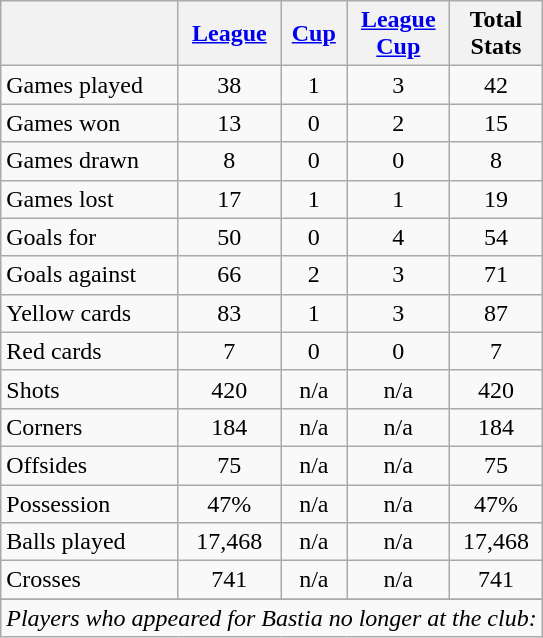<table class="wikitable" style="text-align: center;">
<tr>
<th></th>
<th><a href='#'>League</a></th>
<th><a href='#'>Cup</a></th>
<th><a href='#'>League<br>Cup</a></th>
<th>Total<br>Stats</th>
</tr>
<tr>
<td align=left>Games played</td>
<td>38</td>
<td>1</td>
<td>3</td>
<td>42</td>
</tr>
<tr>
<td align=left>Games won</td>
<td>13</td>
<td>0</td>
<td>2</td>
<td>15</td>
</tr>
<tr>
<td align=left>Games drawn</td>
<td>8</td>
<td>0</td>
<td>0</td>
<td>8</td>
</tr>
<tr>
<td align=left>Games lost</td>
<td>17</td>
<td>1</td>
<td>1</td>
<td>19</td>
</tr>
<tr>
<td align=left>Goals for</td>
<td>50</td>
<td>0</td>
<td>4</td>
<td>54</td>
</tr>
<tr>
<td align=left>Goals against</td>
<td>66</td>
<td>2</td>
<td>3</td>
<td>71</td>
</tr>
<tr>
<td align=left>Yellow cards</td>
<td>83</td>
<td>1</td>
<td>3</td>
<td>87</td>
</tr>
<tr>
<td align=left>Red cards</td>
<td>7</td>
<td>0</td>
<td>0</td>
<td>7</td>
</tr>
<tr>
<td align=left>Shots</td>
<td>420</td>
<td>n/a</td>
<td>n/a</td>
<td>420</td>
</tr>
<tr>
<td align=left>Corners</td>
<td>184</td>
<td>n/a</td>
<td>n/a</td>
<td>184</td>
</tr>
<tr>
<td align=left>Offsides</td>
<td>75</td>
<td>n/a</td>
<td>n/a</td>
<td>75</td>
</tr>
<tr>
<td align=left>Possession</td>
<td>47%</td>
<td>n/a</td>
<td>n/a</td>
<td>47%</td>
</tr>
<tr>
<td align=left>Balls played</td>
<td>17,468</td>
<td>n/a</td>
<td>n/a</td>
<td>17,468</td>
</tr>
<tr>
<td align=left>Crosses</td>
<td>741</td>
<td>n/a</td>
<td>n/a</td>
<td>741</td>
</tr>
<tr>
</tr>
<tr>
<td colspan="14"><em>Players who appeared for Bastia no longer at the club:</em><br></td>
</tr>
</table>
